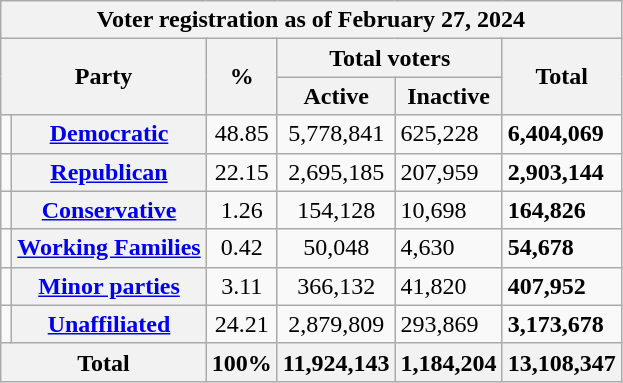<table class=wikitable>
<tr>
<th colspan="6">Voter registration as of February 27, 2024</th>
</tr>
<tr>
<th colspan="2" rowspan="2">Party</th>
<th rowspan="2">%</th>
<th colspan="2">Total voters</th>
<th rowspan="2">Total</th>
</tr>
<tr>
<th>Active</th>
<th>Inactive</th>
</tr>
<tr>
<td></td>
<th><a href='#'>Democratic</a></th>
<td align="center">48.85</td>
<td align="center">5,778,841</td>
<td>625,228</td>
<td><strong>6,404,069</strong></td>
</tr>
<tr>
<td></td>
<th><a href='#'>Republican</a></th>
<td align="center">22.15</td>
<td align="center">2,695,185</td>
<td>207,959</td>
<td><strong>2,903,144</strong></td>
</tr>
<tr>
<td></td>
<th><a href='#'>Conservative</a></th>
<td align="center">1.26</td>
<td align="center">154,128</td>
<td>10,698</td>
<td><strong>164,826</strong></td>
</tr>
<tr>
<td></td>
<th><a href='#'>Working Families</a></th>
<td align="center">0.42</td>
<td align="center">50,048</td>
<td>4,630</td>
<td><strong>54,678</strong></td>
</tr>
<tr>
<td></td>
<th><a href='#'>Minor parties</a></th>
<td align="center">3.11</td>
<td align="center">366,132</td>
<td>41,820</td>
<td><strong>407,952</strong></td>
</tr>
<tr>
<td></td>
<th><a href='#'>Unaffiliated</a></th>
<td align="center">24.21</td>
<td align="center">2,879,809</td>
<td>293,869</td>
<td><strong>3,173,678</strong></td>
</tr>
<tr>
<th colspan="2">Total</th>
<th align="center">100%</th>
<th align="center">11,924,143</th>
<th>1,184,204</th>
<th><strong>13,108,347</strong></th>
</tr>
</table>
